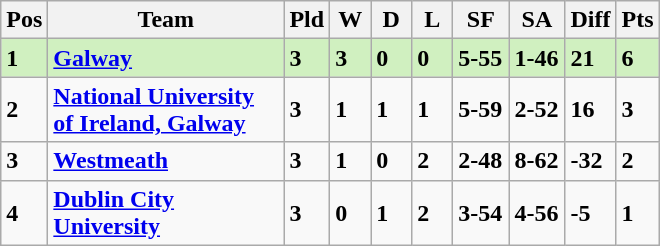<table class="wikitable" style="text-align: centre;">
<tr>
<th width=20>Pos</th>
<th width=150>Team</th>
<th width=20>Pld</th>
<th width=20>W</th>
<th width=20>D</th>
<th width=20>L</th>
<th width=30>SF</th>
<th width=30>SA</th>
<th width=20>Diff</th>
<th width=20>Pts</th>
</tr>
<tr style="background:#D0F0C0;">
<td><strong>1</strong></td>
<td align=left><strong> <a href='#'>Galway</a> </strong></td>
<td><strong>3</strong></td>
<td><strong>3</strong></td>
<td><strong>0</strong></td>
<td><strong>0</strong></td>
<td><strong>5-55</strong></td>
<td><strong>1-46</strong></td>
<td><strong>21</strong></td>
<td><strong>6</strong></td>
</tr>
<tr>
<td><strong>2</strong></td>
<td align=left><strong> <a href='#'>National University of Ireland, Galway</a></strong></td>
<td><strong>3</strong></td>
<td><strong>1</strong></td>
<td><strong>1</strong></td>
<td><strong>1</strong></td>
<td><strong>5-59</strong></td>
<td><strong>2-52</strong></td>
<td><strong>16</strong></td>
<td><strong>3</strong></td>
</tr>
<tr>
<td><strong>3</strong></td>
<td align=left><strong> <a href='#'>Westmeath</a></strong></td>
<td><strong>3</strong></td>
<td><strong>1</strong></td>
<td><strong>0</strong></td>
<td><strong>2</strong></td>
<td><strong>2-48</strong></td>
<td><strong>8-62</strong></td>
<td><strong>-32</strong></td>
<td><strong>2</strong></td>
</tr>
<tr>
<td><strong>4</strong></td>
<td align=left><strong> <a href='#'>Dublin City University</a></strong></td>
<td><strong>3</strong></td>
<td><strong>0</strong></td>
<td><strong>1</strong></td>
<td><strong>2</strong></td>
<td><strong>3-54</strong></td>
<td><strong>4-56</strong></td>
<td><strong>-5</strong></td>
<td><strong>1</strong></td>
</tr>
</table>
